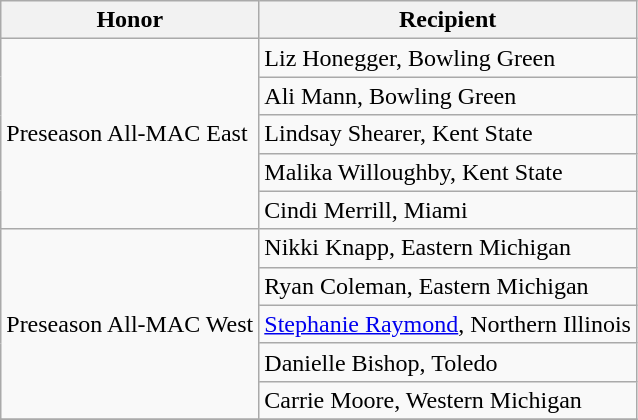<table class="wikitable" border="1">
<tr>
<th>Honor</th>
<th>Recipient</th>
</tr>
<tr>
<td rowspan=5 valign=middle>Preseason All-MAC East</td>
<td>Liz Honegger, Bowling Green</td>
</tr>
<tr>
<td>Ali Mann, Bowling Green</td>
</tr>
<tr>
<td>Lindsay Shearer, Kent State</td>
</tr>
<tr>
<td>Malika Willoughby, Kent State</td>
</tr>
<tr>
<td>Cindi Merrill, Miami</td>
</tr>
<tr>
<td rowspan=5 valign=middle>Preseason All-MAC West</td>
<td>Nikki Knapp, Eastern Michigan</td>
</tr>
<tr>
<td>Ryan Coleman, Eastern Michigan</td>
</tr>
<tr>
<td><a href='#'>Stephanie Raymond</a>, Northern Illinois</td>
</tr>
<tr>
<td>Danielle Bishop, Toledo</td>
</tr>
<tr>
<td>Carrie Moore, Western Michigan</td>
</tr>
<tr>
</tr>
</table>
